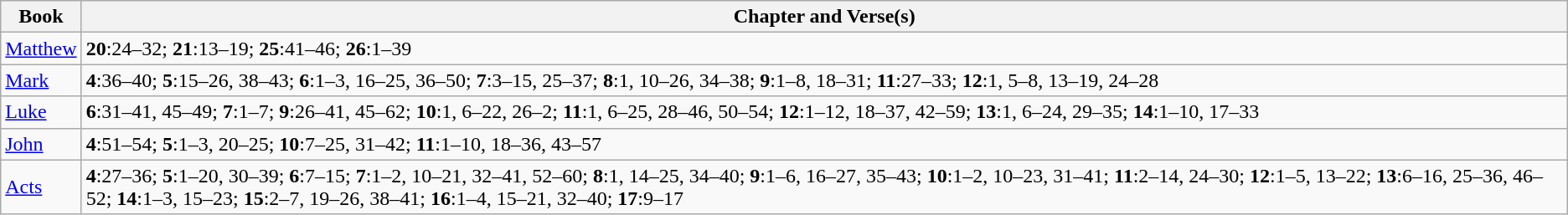<table class="wikitable">
<tr>
<th>Book</th>
<th>Chapter and Verse(s)</th>
</tr>
<tr>
<td><a href='#'>Matthew</a></td>
<td><strong>20</strong>:24–32; <strong>21</strong>:13–19; <strong>25</strong>:41–46; <strong>26</strong>:1–39</td>
</tr>
<tr>
<td><a href='#'>Mark</a></td>
<td><strong>4</strong>:36–40; <strong>5</strong>:15–26, 38–43; <strong>6</strong>:1–3, 16–25, 36–50; <strong>7</strong>:3–15, 25–37; <strong>8</strong>:1, 10–26, 34–38; <strong>9</strong>:1–8, 18–31; <strong>11</strong>:27–33; <strong>12</strong>:1, 5–8, 13–19, 24–28</td>
</tr>
<tr>
<td><a href='#'>Luke</a></td>
<td><strong>6</strong>:31–41, 45–49; <strong>7</strong>:1–7; <strong>9</strong>:26–41, 45–62; <strong>10</strong>:1, 6–22, 26–2; <strong>11</strong>:1, 6–25, 28–46, 50–54; <strong>12</strong>:1–12, 18–37, 42–59; <strong>13</strong>:1, 6–24, 29–35; <strong>14</strong>:1–10, 17–33</td>
</tr>
<tr>
<td><a href='#'>John</a></td>
<td><strong>4</strong>:51–54; <strong>5</strong>:1–3, 20–25; <strong>10</strong>:7–25, 31–42; <strong>11</strong>:1–10, 18–36, 43–57</td>
</tr>
<tr>
<td><a href='#'>Acts</a></td>
<td><strong>4</strong>:27–36; <strong>5</strong>:1–20, 30–39; <strong>6</strong>:7–15; <strong>7</strong>:1–2, 10–21, 32–41, 52–60; <strong>8</strong>:1, 14–25, 34–40; <strong>9</strong>:1–6, 16–27, 35–43; <strong>10</strong>:1–2, 10–23, 31–41; <strong>11</strong>:2–14, 24–30; <strong>12</strong>:1–5, 13–22; <strong>13</strong>:6–16, 25–36, 46–52; <strong>14</strong>:1–3, 15–23; <strong>15</strong>:2–7, 19–26, 38–41; <strong>16</strong>:1–4, 15–21, 32–40; <strong>17</strong>:9–17</td>
</tr>
</table>
